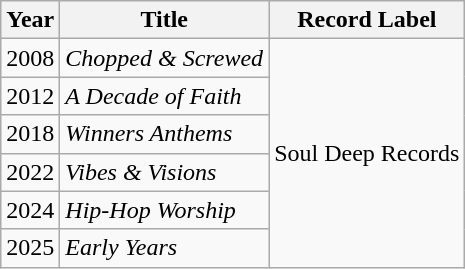<table class="wikitable">
<tr>
<th>Year</th>
<th>Title</th>
<th>Record Label</th>
</tr>
<tr>
<td>2008</td>
<td><em>Chopped & Screwed</em></td>
<td rowspan="6">Soul Deep Records</td>
</tr>
<tr>
<td>2012</td>
<td><em>A Decade of Faith</em></td>
</tr>
<tr>
<td>2018</td>
<td><em>Winners Anthems</em></td>
</tr>
<tr>
<td>2022</td>
<td><em>Vibes & Visions</em></td>
</tr>
<tr>
<td>2024</td>
<td><em>Hip-Hop Worship</em></td>
</tr>
<tr>
<td>2025</td>
<td><em>Early Years</em></td>
</tr>
</table>
